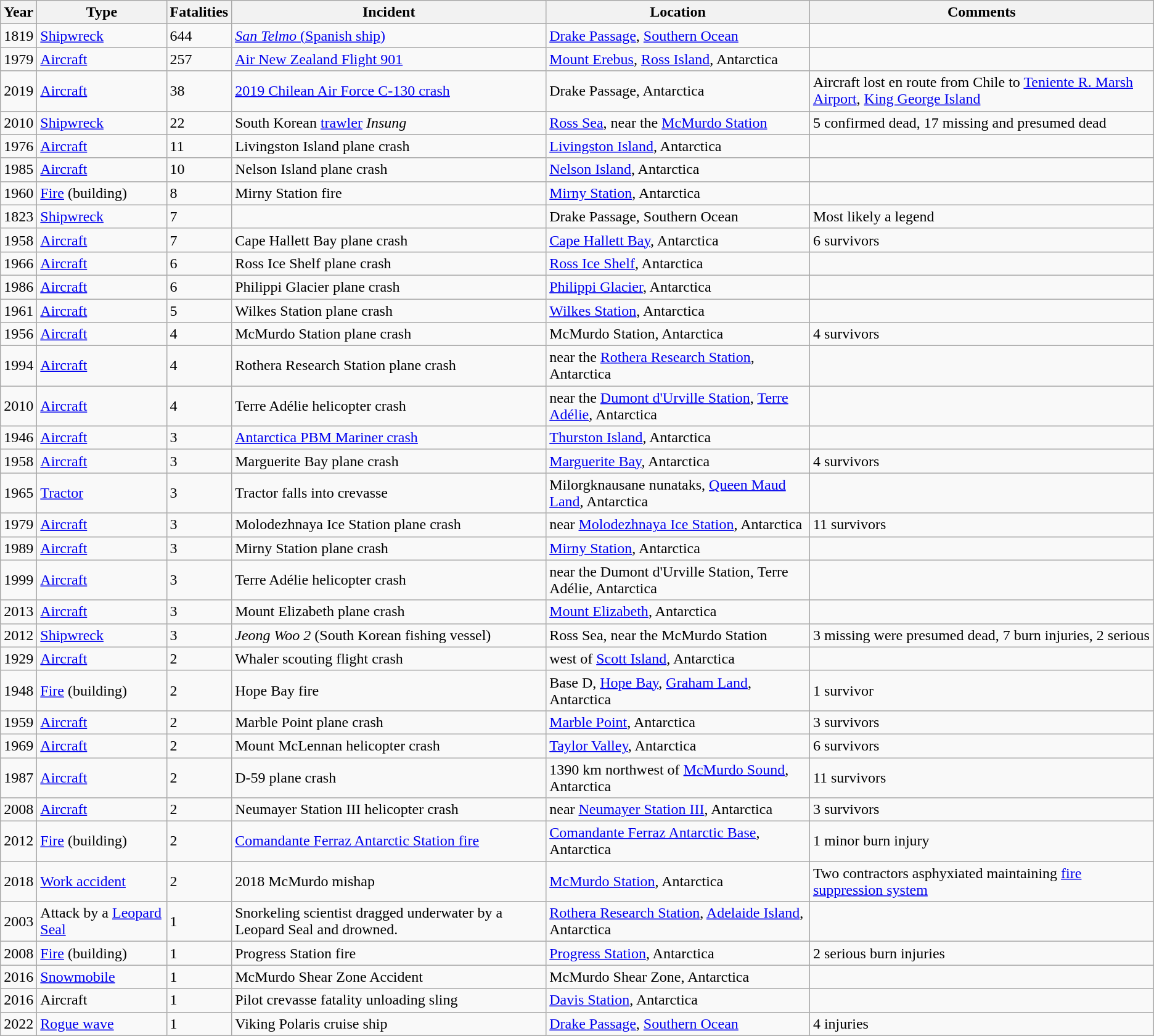<table class="wikitable sortable">
<tr>
<th>Year</th>
<th>Type</th>
<th>Fatalities</th>
<th class=unsortable>Incident</th>
<th>Location</th>
<th class=unsortable>Comments</th>
</tr>
<tr>
<td>1819</td>
<td><a href='#'>Shipwreck</a></td>
<td>644</td>
<td><a href='#'><em>San Telmo</em> (Spanish ship)</a></td>
<td><a href='#'>Drake Passage</a>, <a href='#'>Southern Ocean</a></td>
<td></td>
</tr>
<tr>
<td>1979</td>
<td><a href='#'>Aircraft</a></td>
<td>257</td>
<td><a href='#'>Air New Zealand Flight 901</a></td>
<td><a href='#'>Mount Erebus</a>, <a href='#'>Ross Island</a>, Antarctica</td>
<td></td>
</tr>
<tr>
<td>2019</td>
<td><a href='#'>Aircraft</a></td>
<td>38</td>
<td><a href='#'>2019 Chilean Air Force C-130 crash</a></td>
<td>Drake Passage, Antarctica</td>
<td>Aircraft lost en route from Chile to <a href='#'>Teniente R. Marsh Airport</a>, <a href='#'>King George Island</a></td>
</tr>
<tr>
<td>2010</td>
<td><a href='#'>Shipwreck</a></td>
<td>22</td>
<td>South Korean <a href='#'>trawler</a> <em>Insung </em></td>
<td><a href='#'>Ross Sea</a>, near the <a href='#'>McMurdo Station</a></td>
<td>5 confirmed dead, 17 missing and presumed dead</td>
</tr>
<tr>
<td>1976</td>
<td><a href='#'>Aircraft</a></td>
<td>11</td>
<td>Livingston Island plane crash</td>
<td><a href='#'>Livingston Island</a>, Antarctica</td>
<td></td>
</tr>
<tr>
<td>1985</td>
<td><a href='#'>Aircraft</a></td>
<td>10</td>
<td>Nelson Island plane crash</td>
<td><a href='#'>Nelson Island</a>, Antarctica</td>
<td></td>
</tr>
<tr>
<td>1960</td>
<td><a href='#'>Fire</a> (building)</td>
<td>8</td>
<td>Mirny Station fire</td>
<td><a href='#'>Mirny Station</a>, Antarctica</td>
<td></td>
</tr>
<tr>
<td>1823</td>
<td><a href='#'>Shipwreck</a></td>
<td>7</td>
<td></td>
<td>Drake Passage, Southern Ocean</td>
<td>Most likely a legend</td>
</tr>
<tr>
<td>1958</td>
<td><a href='#'>Aircraft</a></td>
<td>7</td>
<td>Cape Hallett Bay plane crash</td>
<td><a href='#'>Cape Hallett Bay</a>, Antarctica</td>
<td>6 survivors</td>
</tr>
<tr>
<td>1966</td>
<td><a href='#'>Aircraft</a></td>
<td>6</td>
<td>Ross Ice Shelf plane crash</td>
<td><a href='#'>Ross Ice Shelf</a>, Antarctica</td>
<td></td>
</tr>
<tr>
<td>1986</td>
<td><a href='#'>Aircraft</a></td>
<td>6</td>
<td>Philippi Glacier plane crash</td>
<td><a href='#'>Philippi Glacier</a>, Antarctica</td>
<td></td>
</tr>
<tr>
<td>1961</td>
<td><a href='#'>Aircraft</a></td>
<td>5</td>
<td>Wilkes Station plane crash</td>
<td><a href='#'>Wilkes Station</a>, Antarctica</td>
<td></td>
</tr>
<tr>
<td>1956</td>
<td><a href='#'>Aircraft</a></td>
<td>4</td>
<td>McMurdo Station plane crash</td>
<td>McMurdo Station, Antarctica</td>
<td>4 survivors</td>
</tr>
<tr>
<td>1994</td>
<td><a href='#'>Aircraft</a></td>
<td>4</td>
<td>Rothera Research Station plane crash</td>
<td>near the <a href='#'>Rothera Research Station</a>, Antarctica</td>
<td></td>
</tr>
<tr>
<td>2010</td>
<td><a href='#'>Aircraft</a></td>
<td>4</td>
<td>Terre Adélie helicopter crash</td>
<td>near the <a href='#'>Dumont d'Urville Station</a>, <a href='#'>Terre Adélie</a>, Antarctica</td>
<td></td>
</tr>
<tr>
<td>1946</td>
<td><a href='#'>Aircraft</a></td>
<td>3</td>
<td><a href='#'>Antarctica PBM Mariner crash</a></td>
<td><a href='#'>Thurston Island</a>, Antarctica</td>
<td></td>
</tr>
<tr>
<td>1958</td>
<td><a href='#'>Aircraft</a></td>
<td>3</td>
<td>Marguerite Bay plane crash</td>
<td><a href='#'>Marguerite Bay</a>, Antarctica</td>
<td>4 survivors</td>
</tr>
<tr>
<td>1965</td>
<td><a href='#'>Tractor</a></td>
<td>3</td>
<td>Tractor falls into crevasse </td>
<td>Milorgknausane nunataks, <a href='#'>Queen Maud Land</a>, Antarctica</td>
<td></td>
</tr>
<tr>
<td>1979</td>
<td><a href='#'>Aircraft</a></td>
<td>3</td>
<td>Molodezhnaya Ice Station plane crash</td>
<td>near  <a href='#'>Molodezhnaya Ice Station</a>, Antarctica</td>
<td>11 survivors</td>
</tr>
<tr>
<td>1989</td>
<td><a href='#'>Aircraft</a></td>
<td>3</td>
<td>Mirny Station plane crash</td>
<td><a href='#'>Mirny Station</a>, Antarctica</td>
<td></td>
</tr>
<tr>
<td>1999</td>
<td><a href='#'>Aircraft</a></td>
<td>3</td>
<td>Terre Adélie helicopter crash</td>
<td>near the Dumont d'Urville Station, Terre Adélie, Antarctica</td>
<td></td>
</tr>
<tr>
<td>2013</td>
<td><a href='#'>Aircraft</a></td>
<td>3</td>
<td>Mount Elizabeth plane crash</td>
<td><a href='#'>Mount Elizabeth</a>, Antarctica</td>
<td></td>
</tr>
<tr>
<td>2012</td>
<td><a href='#'>Shipwreck</a></td>
<td>3</td>
<td><em>Jeong Woo 2</em> (South Korean fishing vessel)</td>
<td>Ross Sea, near the McMurdo Station</td>
<td>3 missing were presumed dead, 7 burn injuries, 2 serious</td>
</tr>
<tr>
<td>1929</td>
<td><a href='#'>Aircraft</a></td>
<td>2</td>
<td>Whaler scouting flight crash</td>
<td>west of <a href='#'>Scott Island</a>, Antarctica</td>
<td></td>
</tr>
<tr>
<td>1948</td>
<td><a href='#'>Fire</a> (building)</td>
<td>2</td>
<td>Hope Bay fire</td>
<td>Base D, <a href='#'>Hope Bay</a>, <a href='#'>Graham Land</a>, Antarctica</td>
<td>1 survivor</td>
</tr>
<tr>
<td>1959</td>
<td><a href='#'>Aircraft</a></td>
<td>2</td>
<td>Marble Point plane crash</td>
<td><a href='#'>Marble Point</a>, Antarctica</td>
<td>3 survivors</td>
</tr>
<tr>
<td>1969</td>
<td><a href='#'>Aircraft</a></td>
<td>2</td>
<td>Mount McLennan helicopter crash</td>
<td><a href='#'>Taylor Valley</a>, Antarctica</td>
<td>6 survivors</td>
</tr>
<tr>
<td>1987</td>
<td><a href='#'>Aircraft</a></td>
<td>2</td>
<td>D-59 plane crash</td>
<td>1390 km northwest of <a href='#'>McMurdo Sound</a>, Antarctica</td>
<td>11 survivors</td>
</tr>
<tr>
<td>2008</td>
<td><a href='#'>Aircraft</a></td>
<td>2</td>
<td>Neumayer Station III helicopter crash</td>
<td>near <a href='#'>Neumayer Station III</a>, Antarctica</td>
<td>3 survivors</td>
</tr>
<tr>
<td>2012</td>
<td class=nowrap><a href='#'>Fire</a> (building)</td>
<td>2</td>
<td><a href='#'>Comandante Ferraz Antarctic Station fire</a></td>
<td><a href='#'>Comandante Ferraz Antarctic Base</a>, Antarctica</td>
<td>1 minor burn injury</td>
</tr>
<tr>
<td>2018</td>
<td><a href='#'>Work accident</a></td>
<td>2</td>
<td>2018 McMurdo mishap</td>
<td><a href='#'>McMurdo Station</a>, Antarctica</td>
<td>Two contractors asphyxiated maintaining <a href='#'>fire suppression system</a></td>
</tr>
<tr>
<td>2003</td>
<td>Attack by a <a href='#'>Leopard Seal</a></td>
<td>1</td>
<td>Snorkeling scientist dragged underwater by a Leopard Seal and drowned.</td>
<td><a href='#'>Rothera Research Station</a>, <a href='#'>Adelaide Island</a>, Antarctica</td>
<td></td>
</tr>
<tr>
<td>2008</td>
<td><a href='#'>Fire</a> (building)</td>
<td>1</td>
<td>Progress Station fire</td>
<td><a href='#'>Progress Station</a>, Antarctica</td>
<td>2 serious burn injuries</td>
</tr>
<tr>
<td>2016</td>
<td><a href='#'>Snowmobile</a></td>
<td>1</td>
<td>McMurdo Shear Zone Accident</td>
<td>McMurdo Shear Zone, Antarctica</td>
<td></td>
</tr>
<tr>
<td>2016</td>
<td>Aircraft</td>
<td>1</td>
<td>Pilot crevasse fatality unloading sling</td>
<td><a href='#'>Davis Station</a>, Antarctica</td>
<td></td>
</tr>
<tr>
<td>2022</td>
<td><a href='#'>Rogue wave</a></td>
<td>1</td>
<td>Viking Polaris cruise ship</td>
<td><a href='#'>Drake Passage</a>, <a href='#'>Southern Ocean</a></td>
<td>4 injuries</td>
</tr>
</table>
